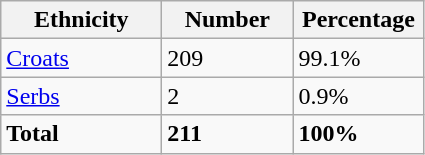<table class="wikitable">
<tr>
<th width="100px">Ethnicity</th>
<th width="80px">Number</th>
<th width="80px">Percentage</th>
</tr>
<tr>
<td><a href='#'>Croats</a></td>
<td>209</td>
<td>99.1%</td>
</tr>
<tr>
<td><a href='#'>Serbs</a></td>
<td>2</td>
<td>0.9%</td>
</tr>
<tr>
<td><strong>Total</strong></td>
<td><strong>211</strong></td>
<td><strong>100%</strong></td>
</tr>
</table>
